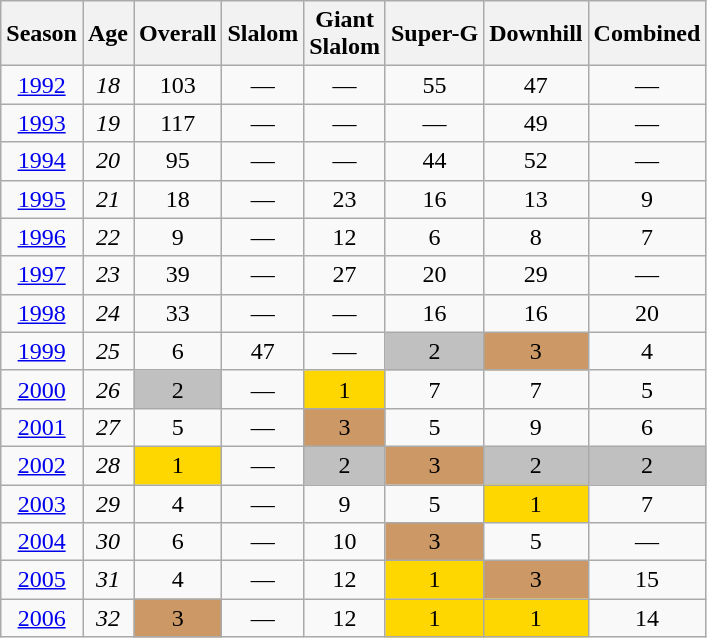<table class=wikitable style="text-align:center">
<tr>
<th>Season</th>
<th>Age</th>
<th>Overall</th>
<th>Slalom</th>
<th>Giant<br>Slalom</th>
<th>Super-G</th>
<th>Downhill</th>
<th>Combined</th>
</tr>
<tr>
<td><a href='#'>1992</a></td>
<td><em>18</em></td>
<td>103</td>
<td>—</td>
<td>—</td>
<td>55</td>
<td>47</td>
<td>—</td>
</tr>
<tr>
<td><a href='#'>1993</a></td>
<td><em>19</em></td>
<td>117</td>
<td>—</td>
<td>—</td>
<td>—</td>
<td>49</td>
<td>—</td>
</tr>
<tr>
<td><a href='#'>1994</a></td>
<td><em>20</em></td>
<td>95</td>
<td>—</td>
<td>—</td>
<td>44</td>
<td>52</td>
<td>—</td>
</tr>
<tr>
<td><a href='#'>1995</a></td>
<td><em>21</em></td>
<td>18</td>
<td>—</td>
<td>23</td>
<td>16</td>
<td>13</td>
<td>9</td>
</tr>
<tr>
<td><a href='#'>1996</a></td>
<td><em>22</em></td>
<td>9</td>
<td>—</td>
<td>12</td>
<td>6</td>
<td>8</td>
<td>7</td>
</tr>
<tr>
<td><a href='#'>1997</a></td>
<td><em>23</em></td>
<td>39</td>
<td>—</td>
<td>27</td>
<td>20</td>
<td>29</td>
<td>—</td>
</tr>
<tr>
<td><a href='#'>1998</a></td>
<td><em>24</em></td>
<td>33</td>
<td>—</td>
<td>—</td>
<td>16</td>
<td>16</td>
<td>20</td>
</tr>
<tr>
<td><a href='#'>1999</a></td>
<td><em>25</em></td>
<td>6</td>
<td>47</td>
<td>—</td>
<td bgcolor="silver">2</td>
<td bgcolor="cc9966">3</td>
<td>4</td>
</tr>
<tr>
<td><a href='#'>2000</a></td>
<td><em>26</em></td>
<td bgcolor="silver">2</td>
<td>—</td>
<td bgcolor="gold">1</td>
<td>7</td>
<td>7</td>
<td>5</td>
</tr>
<tr>
<td><a href='#'>2001</a></td>
<td><em>27</em></td>
<td>5</td>
<td>—</td>
<td bgcolor="cc9966">3</td>
<td>5</td>
<td>9</td>
<td>6</td>
</tr>
<tr>
<td><a href='#'>2002</a></td>
<td><em>28</em></td>
<td bgcolor="gold">1</td>
<td>—</td>
<td bgcolor="silver">2</td>
<td bgcolor="cc9966">3</td>
<td bgcolor="silver">2</td>
<td bgcolor="silver">2</td>
</tr>
<tr>
<td><a href='#'>2003</a></td>
<td><em>29</em></td>
<td>4</td>
<td>—</td>
<td>9</td>
<td>5</td>
<td bgcolor="gold">1</td>
<td>7</td>
</tr>
<tr>
<td><a href='#'>2004</a></td>
<td><em>30</em></td>
<td>6</td>
<td>—</td>
<td>10</td>
<td bgcolor="cc9966">3</td>
<td>5</td>
<td>—</td>
</tr>
<tr>
<td><a href='#'>2005</a></td>
<td><em>31</em></td>
<td>4</td>
<td>—</td>
<td>12</td>
<td bgcolor="gold">1</td>
<td bgcolor="cc9966">3</td>
<td>15</td>
</tr>
<tr>
<td><a href='#'>2006</a></td>
<td><em>32</em></td>
<td bgcolor="cc9966">3</td>
<td>—</td>
<td>12</td>
<td bgcolor="gold">1</td>
<td bgcolor="gold">1</td>
<td>14</td>
</tr>
</table>
